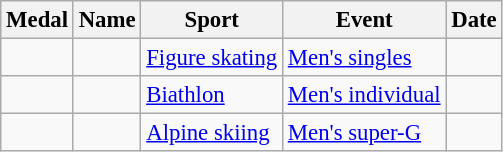<table class="wikitable sortable" style="font-size:95%;">
<tr>
<th>Medal</th>
<th>Name</th>
<th>Sport</th>
<th>Event</th>
<th>Date</th>
</tr>
<tr>
<td></td>
<td></td>
<td><a href='#'>Figure skating</a></td>
<td><a href='#'>Men's singles</a></td>
<td></td>
</tr>
<tr>
<td></td>
<td></td>
<td><a href='#'>Biathlon</a></td>
<td><a href='#'>Men's individual</a></td>
<td></td>
</tr>
<tr>
<td></td>
<td></td>
<td><a href='#'>Alpine skiing</a></td>
<td><a href='#'>Men's super-G</a></td>
<td></td>
</tr>
</table>
